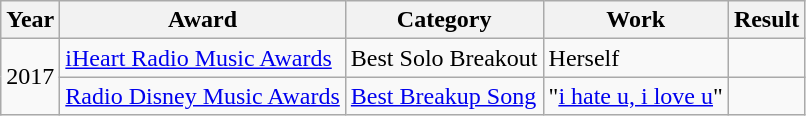<table class="wikitable">
<tr>
<th scope="col">Year</th>
<th scope="col">Award</th>
<th>Category</th>
<th scope="col">Work</th>
<th scope="col">Result</th>
</tr>
<tr>
<td rowspan="2">2017</td>
<td><a href='#'>iHeart Radio Music Awards</a></td>
<td>Best Solo Breakout</td>
<td>Herself</td>
<td></td>
</tr>
<tr>
<td><a href='#'>Radio Disney Music Awards</a></td>
<td><a href='#'>Best Breakup Song</a></td>
<td>"<a href='#'>i hate u, i love u</a>"</td>
<td></td>
</tr>
</table>
